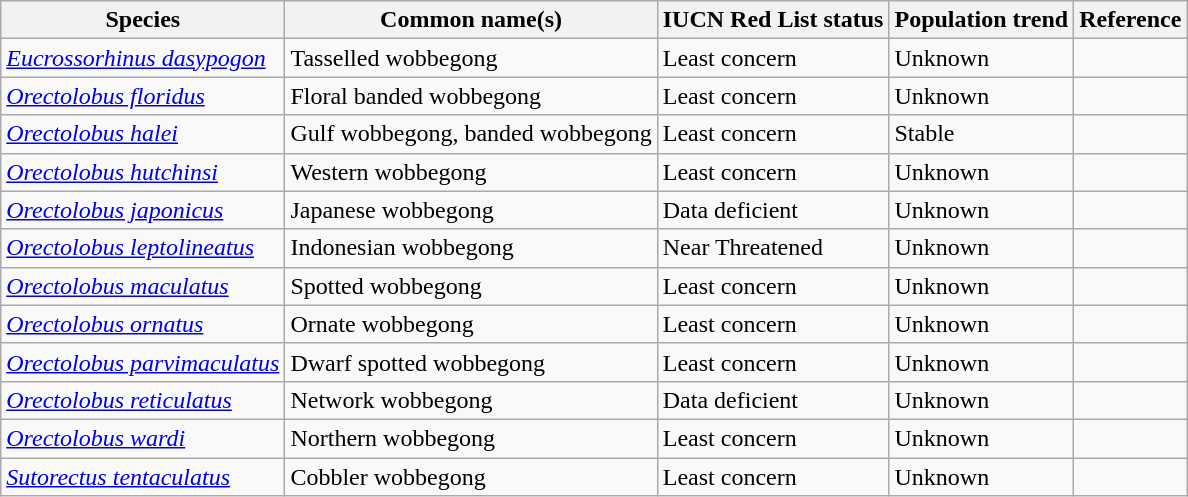<table class="wikitable">
<tr>
<th>Species</th>
<th>Common name(s)</th>
<th>IUCN Red List status</th>
<th>Population trend</th>
<th>Reference</th>
</tr>
<tr>
<td><em><a href='#'>Eucrossorhinus dasypogon</a></em></td>
<td>Tasselled wobbegong</td>
<td>Least concern</td>
<td>Unknown</td>
<td></td>
</tr>
<tr>
<td><em><a href='#'>Orectolobus floridus</a></em></td>
<td>Floral banded wobbegong</td>
<td>Least concern</td>
<td>Unknown</td>
<td></td>
</tr>
<tr>
<td><em><a href='#'>Orectolobus halei</a></em></td>
<td>Gulf wobbegong, banded wobbegong</td>
<td>Least concern</td>
<td>Stable</td>
<td></td>
</tr>
<tr>
<td><em><a href='#'>Orectolobus hutchinsi</a></em></td>
<td>Western wobbegong</td>
<td>Least concern</td>
<td>Unknown</td>
<td></td>
</tr>
<tr>
<td><em><a href='#'>Orectolobus japonicus</a></em></td>
<td>Japanese wobbegong</td>
<td>Data deficient</td>
<td>Unknown</td>
<td></td>
</tr>
<tr>
<td><em><a href='#'>Orectolobus leptolineatus</a></em></td>
<td>Indonesian wobbegong</td>
<td>Near Threatened</td>
<td>Unknown</td>
<td></td>
</tr>
<tr>
<td><em><a href='#'>Orectolobus maculatus</a></em></td>
<td>Spotted wobbegong</td>
<td>Least concern</td>
<td>Unknown</td>
<td></td>
</tr>
<tr>
<td><em><a href='#'>Orectolobus ornatus</a></em></td>
<td>Ornate wobbegong</td>
<td>Least concern</td>
<td>Unknown</td>
<td></td>
</tr>
<tr>
<td><em><a href='#'>Orectolobus parvimaculatus</a></em></td>
<td>Dwarf spotted wobbegong</td>
<td>Least concern</td>
<td>Unknown</td>
<td></td>
</tr>
<tr>
<td><em><a href='#'>Orectolobus reticulatus</a></em></td>
<td>Network wobbegong</td>
<td>Data deficient</td>
<td>Unknown</td>
<td></td>
</tr>
<tr>
<td><em><a href='#'>Orectolobus wardi</a></em></td>
<td>Northern wobbegong</td>
<td>Least concern</td>
<td>Unknown</td>
<td></td>
</tr>
<tr>
<td><em><a href='#'>Sutorectus tentaculatus</a></em></td>
<td>Cobbler wobbegong</td>
<td>Least concern</td>
<td>Unknown</td>
<td></td>
</tr>
</table>
